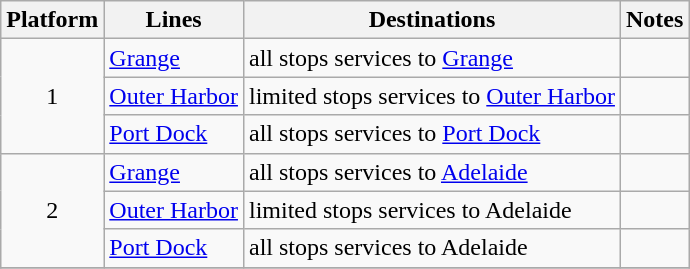<table class="wikitable" style="float: none; margin: 0.5em; ">
<tr>
<th>Platform</th>
<th>Lines</th>
<th>Destinations</th>
<th>Notes</th>
</tr>
<tr>
<td rowspan="3" style="text-align:center;">1</td>
<td style=background:#><a href='#'><span>Grange</span></a></td>
<td>all stops services to <a href='#'>Grange</a></td>
<td></td>
</tr>
<tr>
<td style=background:#><a href='#'><span>Outer Harbor</span></a></td>
<td>limited stops services to <a href='#'>Outer Harbor</a></td>
<td></td>
</tr>
<tr>
<td style=background:#><a href='#'><span>Port Dock</span></a></td>
<td>all stops services to <a href='#'>Port Dock</a></td>
<td></td>
</tr>
<tr>
<td rowspan="3" style="text-align:center;">2</td>
<td style=background:#><a href='#'><span>Grange</span></a></td>
<td>all stops services to <a href='#'>Adelaide</a></td>
<td></td>
</tr>
<tr>
<td style=background:#><a href='#'><span>Outer Harbor</span></a></td>
<td>limited stops services to Adelaide</td>
<td></td>
</tr>
<tr>
<td style=background:#><a href='#'><span>Port Dock</span></a></td>
<td>all stops services to Adelaide</td>
<td></td>
</tr>
<tr>
</tr>
</table>
